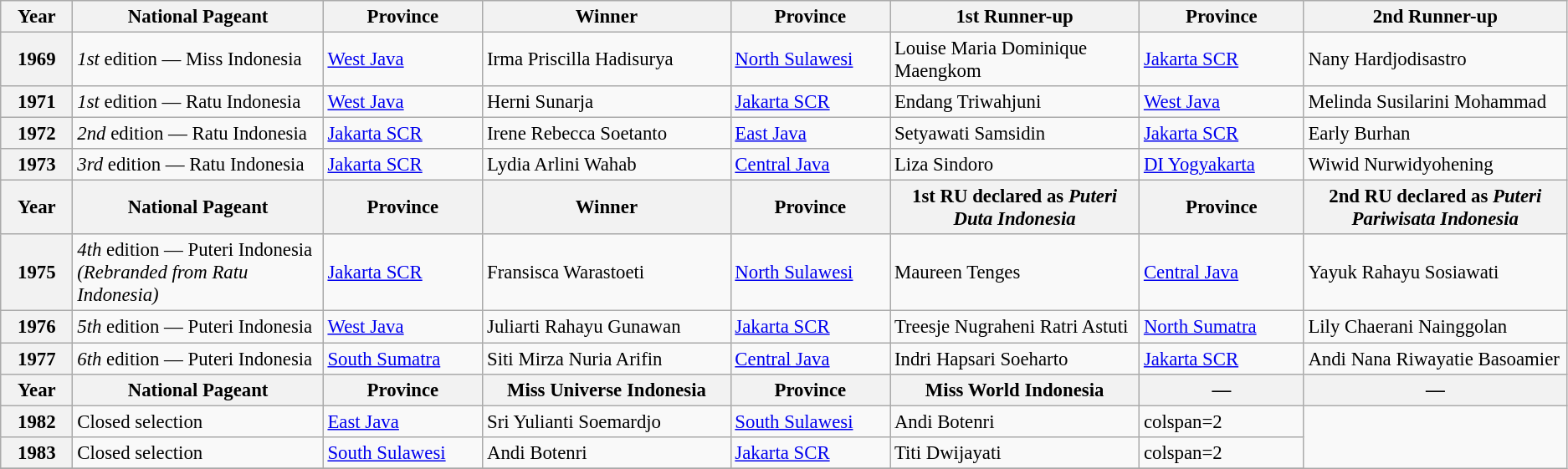<table class="wikitable " style="font-size: 95%;">
<tr>
<th width="60">Year</th>
<th width="250">National Pageant</th>
<th width="150">Province</th>
<th width="250">Winner</th>
<th width="150">Province</th>
<th width="250">1st Runner-up</th>
<th width="150">Province</th>
<th width="250">2nd Runner-up</th>
</tr>
<tr>
<th>1969</th>
<td><em>1st</em> edition ― Miss Indonesia</td>
<td><a href='#'>West Java</a></td>
<td>Irma Priscilla Hadisurya</td>
<td><a href='#'>North Sulawesi</a></td>
<td>Louise Maria Dominique Maengkom</td>
<td><a href='#'>Jakarta SCR</a></td>
<td>Nany Hardjodisastro</td>
</tr>
<tr>
<th>1971</th>
<td><em>1st</em> edition ― Ratu Indonesia</td>
<td><a href='#'>West Java</a></td>
<td>Herni Sunarja</td>
<td><a href='#'>Jakarta SCR</a></td>
<td>Endang Triwahjuni</td>
<td><a href='#'>West Java</a></td>
<td>Melinda Susilarini Mohammad</td>
</tr>
<tr>
<th>1972</th>
<td><em>2nd</em> edition ― Ratu Indonesia</td>
<td><a href='#'>Jakarta SCR</a></td>
<td>Irene Rebecca Soetanto</td>
<td><a href='#'>East Java</a></td>
<td>Setyawati Samsidin</td>
<td><a href='#'>Jakarta SCR</a></td>
<td>Early Burhan</td>
</tr>
<tr>
<th>1973</th>
<td><em>3rd</em> edition ― Ratu Indonesia</td>
<td><a href='#'>Jakarta SCR</a></td>
<td>Lydia Arlini Wahab</td>
<td><a href='#'>Central Java</a></td>
<td>Liza Sindoro</td>
<td><a href='#'>DI Yogyakarta</a></td>
<td>Wiwid Nurwidyohening</td>
</tr>
<tr>
<th width="60">Year</th>
<th width="250">National Pageant</th>
<th width="150">Province</th>
<th width="250">Winner</th>
<th width="150">Province</th>
<th width="250">1st RU declared as <em>Puteri Duta Indonesia</em></th>
<th width="150">Province</th>
<th width="250">2nd RU declared as <em>Puteri Pariwisata Indonesia</em></th>
</tr>
<tr>
<th>1975</th>
<td><em>4th</em> edition ― Puteri Indonesia <em>(Rebranded from Ratu Indonesia)</em></td>
<td><a href='#'>Jakarta SCR</a></td>
<td>Fransisca Warastoeti</td>
<td><a href='#'>North Sulawesi</a></td>
<td>Maureen Tenges</td>
<td><a href='#'>Central Java</a></td>
<td>Yayuk Rahayu Sosiawati</td>
</tr>
<tr>
<th>1976</th>
<td><em>5th</em> edition ― Puteri Indonesia</td>
<td><a href='#'>West Java</a></td>
<td>Juliarti Rahayu Gunawan</td>
<td><a href='#'>Jakarta SCR</a></td>
<td>Treesje Nugraheni Ratri Astuti</td>
<td><a href='#'>North Sumatra</a></td>
<td>Lily Chaerani Nainggolan</td>
</tr>
<tr>
<th>1977</th>
<td><em>6th</em> edition ― Puteri Indonesia</td>
<td><a href='#'>South Sumatra</a></td>
<td>Siti Mirza Nuria Arifin</td>
<td><a href='#'>Central Java</a></td>
<td>Indri Hapsari Soeharto</td>
<td><a href='#'>Jakarta SCR</a></td>
<td>Andi Nana Riwayatie Basoamier</td>
</tr>
<tr>
<th width="60">Year</th>
<th width="250">National Pageant</th>
<th width="150">Province</th>
<th width="250">Miss Universe Indonesia</th>
<th width="150">Province</th>
<th width="250">Miss World Indonesia</th>
<th width="150">―</th>
<th width="250">―</th>
</tr>
<tr>
<th>1982</th>
<td>Closed selection</td>
<td><a href='#'>East Java</a></td>
<td>Sri Yulianti Soemardjo</td>
<td><a href='#'>South Sulawesi</a></td>
<td>Andi Botenri</td>
<td>colspan=2 </td>
</tr>
<tr>
<th>1983</th>
<td>Closed selection</td>
<td><a href='#'>South Sulawesi</a></td>
<td>Andi Botenri</td>
<td><a href='#'>Jakarta SCR</a></td>
<td>Titi Dwijayati</td>
<td>colspan=2 </td>
</tr>
<tr>
</tr>
</table>
